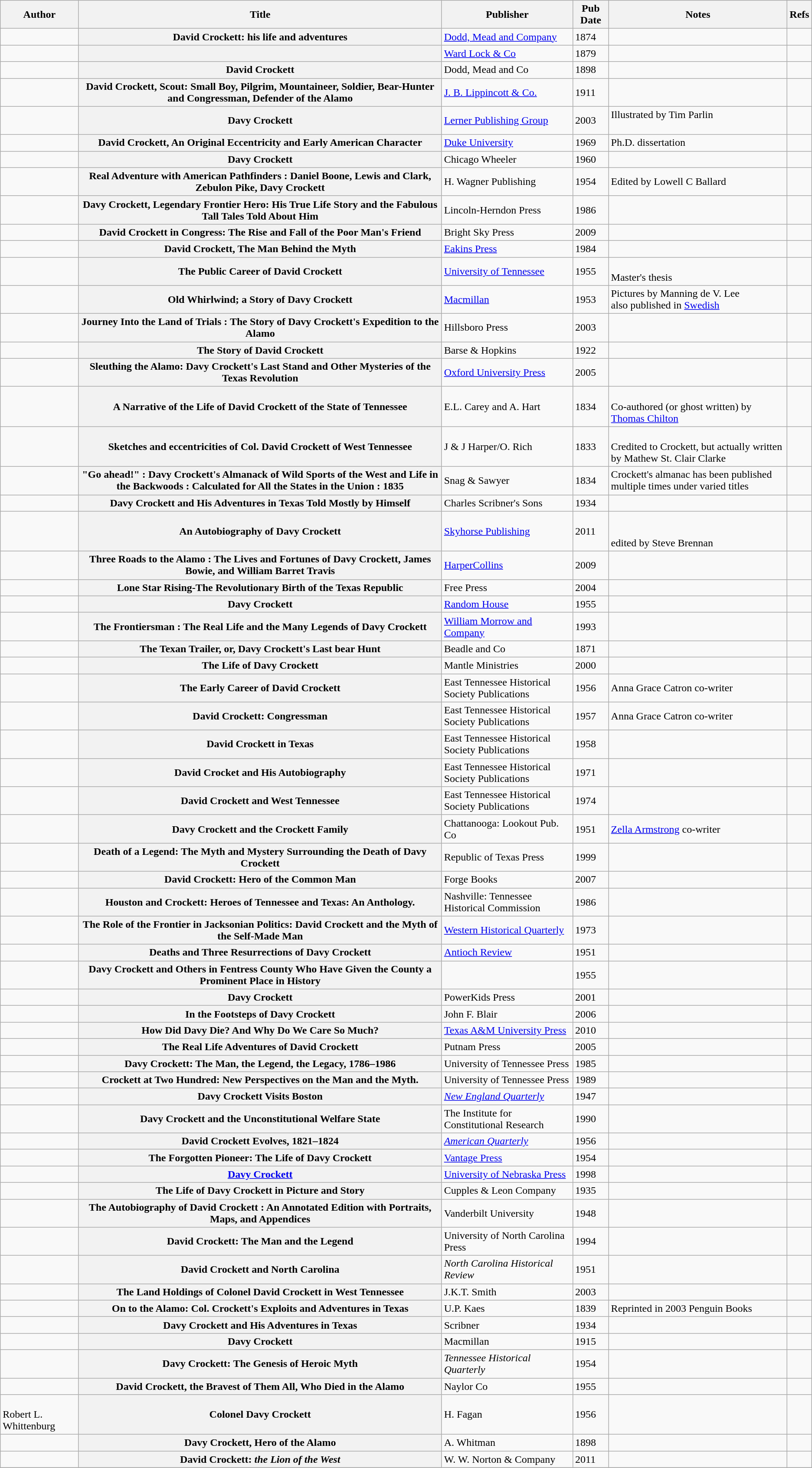<table class="wikitable sortable plainrowheaders">
<tr>
<th scope="col" width =>Author</th>
<th scope="col" width =>Title</th>
<th scope="col" width =>Publisher</th>
<th scope="col" width =>Pub Date</th>
<th scope="col" class="unsortable">Notes</th>
<th scope="col" class="unsortable">Refs</th>
</tr>
<tr>
<td></td>
<th scope="row">David Crockett: his life and adventures</th>
<td><a href='#'>Dodd, Mead and Company</a></td>
<td>1874</td>
<td> </td>
<td align="center"></td>
</tr>
<tr>
<td></td>
<th scope="row"></th>
<td><a href='#'>Ward Lock & Co</a></td>
<td>1879</td>
<td></td>
<td align="center"></td>
</tr>
<tr>
<td></td>
<th scope="row">David Crockett</th>
<td>Dodd, Mead and Co</td>
<td>1898</td>
<td></td>
<td align="center"></td>
</tr>
<tr>
<td></td>
<th scope="row">David Crockett, Scout: Small Boy, Pilgrim, Mountaineer, Soldier, Bear-Hunter and Congressman, Defender of the Alamo</th>
<td><a href='#'>J. B. Lippincott & Co.</a></td>
<td>1911</td>
<td></td>
<td align="center"></td>
</tr>
<tr>
<td></td>
<th scope="row">Davy Crockett</th>
<td><a href='#'>Lerner Publishing Group</a></td>
<td>2003</td>
<td>Illustrated by Tim Parlin<br><br></td>
<td align="center"></td>
</tr>
<tr>
<td></td>
<th scope="row">David Crockett, An Original Eccentricity and Early American Character</th>
<td><a href='#'>Duke University</a></td>
<td>1969</td>
<td>Ph.D. dissertation<br></td>
<td align="center"></td>
</tr>
<tr>
<td></td>
<th scope="row">Davy Crockett</th>
<td>Chicago Wheeler</td>
<td>1960</td>
<td></td>
<td align="center"></td>
</tr>
<tr>
<td></td>
<th scope="row">Real Adventure with American Pathfinders : Daniel Boone, Lewis and Clark, Zebulon Pike, Davy Crockett</th>
<td>H. Wagner Publishing</td>
<td>1954</td>
<td>Edited by Lowell C Ballard<br></td>
<td align="center"></td>
</tr>
<tr>
<td></td>
<th scope="row">Davy Crockett, Legendary Frontier Hero: His True Life Story and the Fabulous Tall Tales Told About Him</th>
<td>Lincoln-Herndon Press</td>
<td>1986</td>
<td></td>
<td align="center"></td>
</tr>
<tr>
<td></td>
<th scope="row">David Crockett in Congress: The Rise and Fall of the Poor Man's Friend</th>
<td>Bright Sky Press</td>
<td>2009</td>
<td></td>
<td align="center"></td>
</tr>
<tr>
<td></td>
<th scope="row">David Crockett, The Man Behind the Myth</th>
<td><a href='#'>Eakins Press</a></td>
<td>1984</td>
<td><br></td>
<td align="center"></td>
</tr>
<tr>
<td></td>
<th scope="row">The Public Career of David Crockett</th>
<td><a href='#'>University of Tennessee</a></td>
<td>1955</td>
<td><br>Master's thesis</td>
<td align="center"></td>
</tr>
<tr>
<td></td>
<th scope="row">Old Whirlwind; a Story of Davy Crockett</th>
<td><a href='#'>Macmillan</a></td>
<td>1953</td>
<td>Pictures by Manning de V. Lee<br>also published in <a href='#'>Swedish</a></td>
<td align="center"></td>
</tr>
<tr>
<td></td>
<th scope="row">Journey Into the Land of Trials : The Story of Davy Crockett's Expedition to the Alamo</th>
<td>Hillsboro Press</td>
<td>2003</td>
<td><br></td>
<td align="center"></td>
</tr>
<tr>
<td></td>
<th scope="row">The Story of David Crockett</th>
<td>Barse & Hopkins</td>
<td>1922</td>
<td></td>
<td align="center"></td>
</tr>
<tr>
<td></td>
<th scope="row">Sleuthing the Alamo: Davy Crockett's Last Stand and Other Mysteries of the Texas Revolution</th>
<td><a href='#'>Oxford University Press</a></td>
<td>2005</td>
<td><br></td>
<td align="center"></td>
</tr>
<tr>
<td></td>
<th scope="row">A Narrative of the Life of David Crockett of the State of Tennessee</th>
<td>E.L. Carey and A. Hart</td>
<td>1834</td>
<td><br>Co-authored (or ghost written) by <a href='#'>Thomas Chilton</a></td>
<td align="center"></td>
</tr>
<tr>
<td></td>
<th scope="row">Sketches and eccentricities of Col. David Crockett of West Tennessee</th>
<td>J & J Harper/O. Rich</td>
<td>1833</td>
<td><br>Credited to Crockett, but actually written by Mathew St. Clair Clarke</td>
<td align="center"></td>
</tr>
<tr>
<td></td>
<th scope="row">"Go ahead!" : Davy Crockett's Almanack of Wild Sports of the West and Life in the Backwoods : Calculated for All the States in the Union : 1835</th>
<td>Snag & Sawyer</td>
<td>1834</td>
<td>Crockett's almanac has been published multiple times under varied titles</td>
<td align="center"></td>
</tr>
<tr>
<td></td>
<th scope="row">Davy Crockett and His Adventures in Texas Told Mostly by Himself</th>
<td>Charles Scribner's Sons</td>
<td>1934</td>
<td></td>
<td align="center"></td>
</tr>
<tr>
<td></td>
<th scope="row">An Autobiography of Davy Crockett</th>
<td><a href='#'>Skyhorse Publishing</a></td>
<td>2011</td>
<td><br><br>edited by Steve Brennan</td>
<td align="center"></td>
</tr>
<tr>
<td></td>
<th scope="row">Three Roads to the Alamo : The Lives and Fortunes of Davy Crockett, James Bowie, and William Barret Travis</th>
<td><a href='#'>HarperCollins</a></td>
<td>2009</td>
<td><br></td>
<td align="center"></td>
</tr>
<tr>
<td></td>
<th scope="row">Lone Star Rising-The Revolutionary Birth of the Texas Republic</th>
<td>Free Press</td>
<td>2004</td>
<td><br></td>
<td align="center"></td>
</tr>
<tr>
<td></td>
<th scope="row">Davy Crockett</th>
<td><a href='#'>Random House</a></td>
<td>1955</td>
<td></td>
<td align="center"></td>
</tr>
<tr>
<td></td>
<th scope="row">The Frontiersman : The Real Life and the Many Legends of Davy Crockett</th>
<td><a href='#'>William Morrow and Company</a></td>
<td>1993</td>
<td><br></td>
<td align="center"></td>
</tr>
<tr>
<td></td>
<th scope="row">The Texan Trailer, or, Davy Crockett's Last bear Hunt</th>
<td>Beadle and Co</td>
<td>1871</td>
<td></td>
<td align="center"></td>
</tr>
<tr>
<td></td>
<th scope="row">The Life of Davy Crockett</th>
<td>Mantle Ministries</td>
<td>2000</td>
<td></td>
<td align="center"></td>
</tr>
<tr>
<td></td>
<th scope="row">The Early Career of David Crockett</th>
<td>East Tennessee Historical Society Publications</td>
<td>1956</td>
<td>Anna Grace Catron co-writer <br></td>
<td align="center"></td>
</tr>
<tr>
<td></td>
<th scope="row">David Crockett: Congressman</th>
<td>East Tennessee Historical Society Publications</td>
<td>1957</td>
<td>Anna Grace Catron co-writer</td>
<td align="center"></td>
</tr>
<tr>
<td></td>
<th scope="row">David Crockett in Texas</th>
<td>East Tennessee Historical Society Publications</td>
<td>1958</td>
<td></td>
<td align="center"></td>
</tr>
<tr>
<td></td>
<th scope="row">David Crocket and His Autobiography</th>
<td>East Tennessee Historical Society Publications</td>
<td>1971</td>
<td></td>
<td align="center"></td>
</tr>
<tr>
<td></td>
<th scope="row">David Crockett and West Tennessee</th>
<td>East Tennessee Historical Society Publications</td>
<td>1974</td>
<td></td>
<td align="center"></td>
</tr>
<tr>
<td></td>
<th scope="row">Davy Crockett and the Crockett Family</th>
<td>Chattanooga: Lookout Pub. Co</td>
<td>1951</td>
<td><a href='#'>Zella Armstrong</a> co-writer<br></td>
<td align="center"></td>
</tr>
<tr>
<td></td>
<th scope="row">Death of a Legend: The Myth and Mystery Surrounding the Death of Davy Crockett</th>
<td>Republic of Texas Press</td>
<td>1999</td>
<td><br></td>
<td align="center"></td>
</tr>
<tr>
<td></td>
<th scope="row">David Crockett: Hero of the Common Man</th>
<td>Forge Books</td>
<td>2007</td>
<td><br></td>
<td align="center"></td>
</tr>
<tr>
<td></td>
<th scope="row">Houston and Crockett: Heroes of Tennessee and Texas: An Anthology.</th>
<td>Nashville: Tennessee Historical Commission</td>
<td>1986</td>
<td></td>
<td align="center"></td>
</tr>
<tr>
<td></td>
<th scope="row">The Role of the Frontier in Jacksonian Politics: David Crockett and the Myth of the Self-Made Man</th>
<td><a href='#'>Western Historical Quarterly</a></td>
<td>1973</td>
<td></td>
<td align="center"></td>
</tr>
<tr>
<td></td>
<th scope="row">Deaths and Three Resurrections of Davy Crockett</th>
<td><a href='#'>Antioch Review</a></td>
<td>1951</td>
<td></td>
<td align="center"></td>
</tr>
<tr>
<td></td>
<th scope="row">Davy Crockett and Others in Fentress County Who Have Given the County a Prominent Place in History</th>
<td></td>
<td>1955</td>
<td></td>
<td align="center"></td>
</tr>
<tr>
<td></td>
<th scope="row">Davy Crockett</th>
<td>PowerKids Press</td>
<td>2001</td>
<td><br></td>
<td align="center"></td>
</tr>
<tr>
<td></td>
<th scope="row">In the Footsteps of Davy Crockett</th>
<td>John F. Blair</td>
<td>2006</td>
<td><br></td>
<td align="center"></td>
</tr>
<tr>
<td></td>
<th scope="row">How Did Davy Die? And Why Do We Care So Much?</th>
<td><a href='#'>Texas A&M University Press</a></td>
<td>2010</td>
<td><br></td>
<td align="center"></td>
</tr>
<tr>
<td></td>
<th scope="row">The Real Life Adventures of David Crockett</th>
<td>Putnam Press</td>
<td>2005</td>
<td><br></td>
<td align="center"></td>
</tr>
<tr>
<td></td>
<th scope="row">Davy Crockett: The Man, the Legend, the Legacy, 1786–1986</th>
<td>University of Tennessee Press</td>
<td>1985</td>
<td><br></td>
<td align="center"></td>
</tr>
<tr>
<td></td>
<th scope="row">Crockett at Two Hundred: New Perspectives on the Man and the Myth.</th>
<td>University of Tennessee Press</td>
<td>1989</td>
<td><br></td>
<td align="center"></td>
</tr>
<tr>
<td></td>
<th scope="row">Davy Crockett Visits Boston</th>
<td><em><a href='#'>New England Quarterly</a></em></td>
<td>1947</td>
<td></td>
<td align="center"></td>
</tr>
<tr>
<td></td>
<th scope="row">Davy Crockett and the Unconstitutional Welfare State</th>
<td>The Institute for Constitutional Research</td>
<td>1990</td>
<td><br></td>
<td align="center"></td>
</tr>
<tr>
<td></td>
<th scope="row">David Crockett Evolves, 1821–1824</th>
<td><em><a href='#'>American Quarterly</a></em></td>
<td>1956</td>
<td></td>
<td align="center"></td>
</tr>
<tr>
<td></td>
<th scope="row">The Forgotten Pioneer: The Life of Davy Crockett</th>
<td><a href='#'>Vantage Press</a></td>
<td>1954</td>
<td></td>
<td align="center"></td>
</tr>
<tr>
<td></td>
<th scope="row"><a href='#'>Davy Crockett</a></th>
<td><a href='#'>University of Nebraska Press</a></td>
<td>1998</td>
<td><br></td>
<td align="center"></td>
</tr>
<tr>
<td></td>
<th scope="row">The Life of Davy Crockett in Picture and Story</th>
<td>Cupples & Leon Company</td>
<td>1935</td>
<td></td>
<td align="center"></td>
</tr>
<tr>
<td></td>
<th scope="row">The Autobiography of David Crockett : An Annotated Edition with Portraits, Maps, and Appendices</th>
<td>Vanderbilt University</td>
<td>1948</td>
<td></td>
<td align="center"></td>
</tr>
<tr>
<td></td>
<th scope="row">David Crockett: The Man and the Legend</th>
<td>University of North Carolina Press</td>
<td>1994</td>
<td></td>
<td align="center"></td>
</tr>
<tr>
<td></td>
<th scope="row">David Crockett and North Carolina</th>
<td><em>North Carolina Historical Review</em></td>
<td>1951</td>
<td></td>
<td align="center"></td>
</tr>
<tr>
<td></td>
<th scope="row">The Land Holdings of Colonel David Crockett in West Tennessee</th>
<td>J.K.T. Smith</td>
<td>2003</td>
<td></td>
<td align="center"></td>
</tr>
<tr>
<td></td>
<th scope="row">On to the Alamo: Col. Crockett's Exploits and Adventures in Texas</th>
<td>U.P. Kaes</td>
<td>1839</td>
<td>Reprinted in 2003 Penguin Books</td>
<td align="center"></td>
</tr>
<tr>
<td></td>
<th scope="row">Davy Crockett and His Adventures in Texas</th>
<td>Scribner</td>
<td>1934</td>
<td></td>
<td align="center"></td>
</tr>
<tr>
<td></td>
<th scope="row">Davy Crockett</th>
<td>Macmillan</td>
<td>1915</td>
<td></td>
<td align="center"></td>
</tr>
<tr>
<td></td>
<th scope="row">Davy Crockett: The Genesis of Heroic Myth</th>
<td><em>Tennessee Historical Quarterly</em></td>
<td>1954</td>
<td></td>
<td align="center"></td>
</tr>
<tr>
<td></td>
<th scope="row">David Crockett, the Bravest of Them All, Who Died in the Alamo</th>
<td>Naylor Co</td>
<td>1955</td>
<td></td>
<td align="center"></td>
</tr>
<tr>
<td><br>Robert L. Whittenburg</td>
<th scope="row">Colonel Davy Crockett</th>
<td>H. Fagan</td>
<td>1956</td>
<td></td>
<td align="center"></td>
</tr>
<tr>
<td></td>
<th scope="row">Davy Crockett, Hero of the Alamo</th>
<td>A. Whitman</td>
<td>1898</td>
<td></td>
<td align="center"></td>
</tr>
<tr>
<td></td>
<th scope="row">David Crockett: <em>the Lion of the West</em></th>
<td>W. W. Norton & Company</td>
<td>2011</td>
<td><br></td>
<td align="center"></td>
</tr>
<tr>
</tr>
</table>
